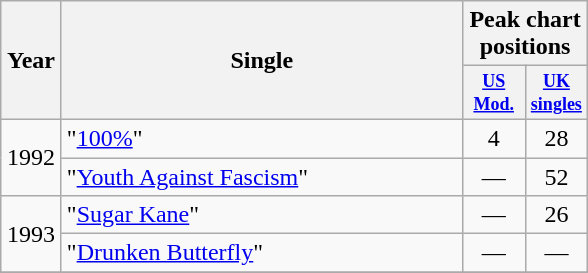<table class="wikitable">
<tr>
<th rowspan="2" width="33">Year</th>
<th rowspan="2" width="260">Single</th>
<th colspan="3">Peak chart positions</th>
</tr>
<tr>
<th style="width:3em;font-size:75%"><a href='#'>US<br>Mod.</a></th>
<th style="width:3em;font-size:75%"><a href='#'>UK singles</a></th>
</tr>
<tr>
<td align="center" rowspan="2">1992</td>
<td>"<a href='#'>100%</a>"</td>
<td align="center">4</td>
<td align="center">28</td>
</tr>
<tr>
<td>"<a href='#'>Youth Against Fascism</a>"</td>
<td align="center">—</td>
<td align="center">52</td>
</tr>
<tr>
<td align="center" rowspan="2">1993</td>
<td>"<a href='#'>Sugar Kane</a>"</td>
<td align="center">—</td>
<td align="center">26</td>
</tr>
<tr>
<td>"<a href='#'>Drunken Butterfly</a>"</td>
<td align="center">—</td>
<td align="center">—</td>
</tr>
<tr>
</tr>
</table>
